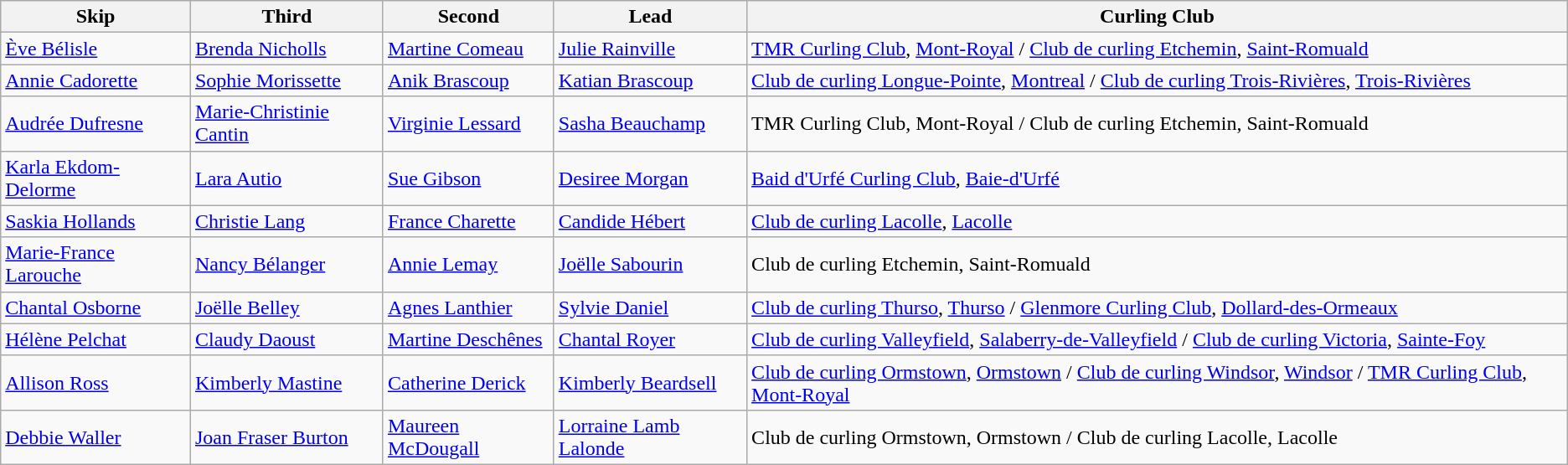<table class="wikitable">
<tr>
<th>Skip</th>
<th>Third</th>
<th>Second</th>
<th>Lead</th>
<th>Curling Club</th>
</tr>
<tr>
<td><a href='#'>Ève Bélisle</a></td>
<td><a href='#'>Brenda Nicholls</a></td>
<td><a href='#'>Martine Comeau</a></td>
<td><a href='#'>Julie Rainville</a></td>
<td><a href='#'>TMR Curling Club</a>, <a href='#'>Mont-Royal</a> / <a href='#'>Club de curling Etchemin</a>, <a href='#'>Saint-Romuald</a></td>
</tr>
<tr>
<td><a href='#'>Annie Cadorette</a></td>
<td><a href='#'>Sophie Morissette</a></td>
<td><a href='#'>Anik Brascoup</a></td>
<td><a href='#'>Katian Brascoup</a></td>
<td><a href='#'>Club de curling Longue-Pointe</a>, <a href='#'>Montreal</a> / <a href='#'>Club de curling Trois-Rivières</a>, <a href='#'>Trois-Rivières</a></td>
</tr>
<tr>
<td><a href='#'>Audrée Dufresne</a></td>
<td><a href='#'>Marie-Christinie Cantin</a></td>
<td><a href='#'>Virginie Lessard</a></td>
<td><a href='#'>Sasha Beauchamp</a></td>
<td>TMR Curling Club, Mont-Royal / Club de curling Etchemin, Saint-Romuald</td>
</tr>
<tr>
<td><a href='#'>Karla Ekdom-Delorme</a></td>
<td><a href='#'>Lara Autio</a></td>
<td><a href='#'>Sue Gibson</a></td>
<td><a href='#'>Desiree Morgan</a></td>
<td><a href='#'>Baid d'Urfé Curling Club</a>, <a href='#'>Baie-d'Urfé</a></td>
</tr>
<tr>
<td><a href='#'>Saskia Hollands</a></td>
<td><a href='#'>Christie Lang</a></td>
<td><a href='#'>France Charette</a></td>
<td><a href='#'>Candide Hébert</a></td>
<td><a href='#'>Club de curling Lacolle</a>, <a href='#'>Lacolle</a></td>
</tr>
<tr>
<td><a href='#'>Marie-France Larouche</a></td>
<td><a href='#'>Nancy Bélanger</a></td>
<td><a href='#'>Annie Lemay</a></td>
<td><a href='#'>Joëlle Sabourin</a></td>
<td>Club de curling Etchemin, Saint-Romuald</td>
</tr>
<tr>
<td><a href='#'>Chantal Osborne</a></td>
<td><a href='#'>Joëlle Belley</a></td>
<td><a href='#'>Agnes Lanthier</a></td>
<td><a href='#'>Sylvie Daniel</a></td>
<td><a href='#'>Club de curling Thurso</a>, <a href='#'>Thurso</a> / <a href='#'>Glenmore Curling Club</a>, <a href='#'>Dollard-des-Ormeaux</a></td>
</tr>
<tr>
<td><a href='#'>Hélène Pelchat</a></td>
<td><a href='#'>Claudy Daoust</a></td>
<td><a href='#'>Martine Deschênes</a></td>
<td><a href='#'>Chantal Royer</a></td>
<td><a href='#'>Club de curling Valleyfield</a>, <a href='#'>Salaberry-de-Valleyfield</a> / <a href='#'>Club de curling Victoria</a>, <a href='#'>Sainte-Foy</a></td>
</tr>
<tr>
<td><a href='#'>Allison Ross</a></td>
<td><a href='#'>Kimberly Mastine</a></td>
<td><a href='#'>Catherine Derick</a></td>
<td><a href='#'>Kimberly Beardsell</a></td>
<td><a href='#'>Club de curling Ormstown</a>, <a href='#'>Ormstown</a> / <a href='#'>Club de curling Windsor</a>, <a href='#'>Windsor</a> / <a href='#'>TMR Curling Club</a>, <a href='#'>Mont-Royal</a></td>
</tr>
<tr>
<td><a href='#'>Debbie Waller</a></td>
<td><a href='#'>Joan Fraser Burton</a></td>
<td><a href='#'>Maureen McDougall</a></td>
<td><a href='#'>Lorraine Lamb Lalonde</a></td>
<td>Club de curling Ormstown, Ormstown / Club de curling Lacolle, Lacolle</td>
</tr>
</table>
